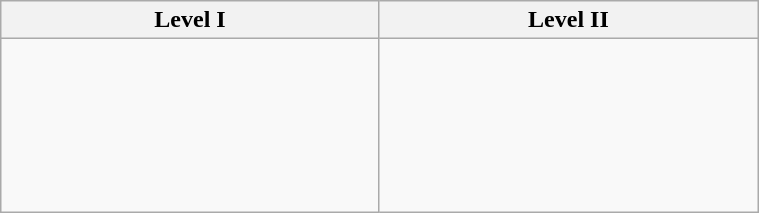<table class="wikitable" width=40%>
<tr>
<th width=50%>Level I</th>
<th width=50%>Level II</th>
</tr>
<tr>
<td valign=top><br><br>
<br>
<br>
<br>
<br>
</td>
<td valign=top><br><br>
<br>
<br>
</td>
</tr>
</table>
